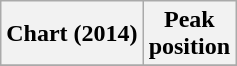<table class="wikitable sortable">
<tr>
<th>Chart (2014)</th>
<th>Peak<br>position</th>
</tr>
<tr>
</tr>
</table>
